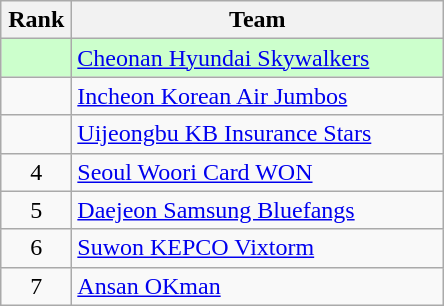<table class="wikitable" style="text-align: center;">
<tr>
<th width=40>Rank</th>
<th width=240>Team</th>
</tr>
<tr bgcolor=#ccffcc>
<td></td>
<td align=left><a href='#'>Cheonan Hyundai Skywalkers</a></td>
</tr>
<tr>
<td></td>
<td align=left><a href='#'>Incheon Korean Air Jumbos</a></td>
</tr>
<tr>
<td></td>
<td align=left><a href='#'>Uijeongbu KB Insurance Stars</a></td>
</tr>
<tr>
<td>4</td>
<td align=left><a href='#'>Seoul Woori Card WON</a></td>
</tr>
<tr>
<td>5</td>
<td align=left><a href='#'>Daejeon Samsung Bluefangs</a></td>
</tr>
<tr>
<td>6</td>
<td align=left><a href='#'>Suwon KEPCO Vixtorm</a></td>
</tr>
<tr>
<td>7</td>
<td align=left><a href='#'>Ansan OKman</a></td>
</tr>
</table>
